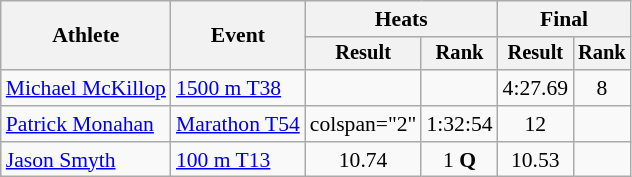<table class=wikitable style=font-size:90%;text-align:center>
<tr>
<th rowspan=2>Athlete</th>
<th rowspan=2>Event</th>
<th colspan=2>Heats</th>
<th colspan=2>Final</th>
</tr>
<tr style=font-size:95%>
<th>Result</th>
<th>Rank</th>
<th>Result</th>
<th>Rank</th>
</tr>
<tr>
<td align=left><a href='#'>Michael McKillop</a></td>
<td align=left><a href='#'>1500 m T38</a></td>
<td></td>
<td></td>
<td>4:27.69</td>
<td>8</td>
</tr>
<tr>
<td align=left><a href='#'>Patrick Monahan</a></td>
<td align=left><a href='#'>Marathon T54</a></td>
<td>colspan="2" </td>
<td>1:32:54</td>
<td>12</td>
</tr>
<tr>
<td align=left><a href='#'>Jason Smyth</a></td>
<td align=left><a href='#'>100 m T13</a></td>
<td>10.74</td>
<td>1 <strong>Q</strong></td>
<td>10.53</td>
<td></td>
</tr>
</table>
